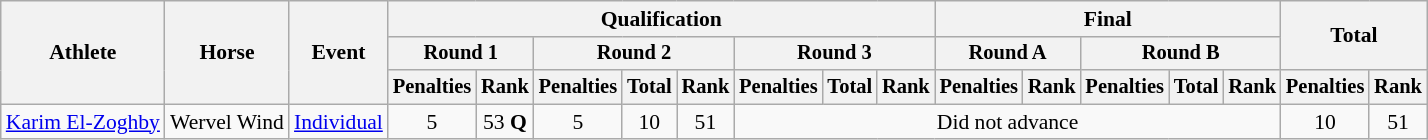<table class="wikitable" style="font-size:90%">
<tr>
<th scope="col" rowspan="3">Athlete</th>
<th scope="col" rowspan="3">Horse</th>
<th scope="col" rowspan="3">Event</th>
<th scope="col" colspan="8">Qualification</th>
<th scope="col" colspan="5">Final</th>
<th scope="col" rowspan=2 colspan="2">Total</th>
</tr>
<tr style="font-size:95%">
<th scope="col" colspan="2">Round 1</th>
<th scope="col" colspan="3">Round 2</th>
<th scope="col" colspan="3">Round 3</th>
<th scope="col" colspan="2">Round A</th>
<th scope="col" colspan="3">Round B</th>
</tr>
<tr style="font-size:95%">
<th scope="col">Penalties</th>
<th scope="col">Rank</th>
<th scope="col">Penalties</th>
<th scope="col">Total</th>
<th scope="col">Rank</th>
<th scope="col">Penalties</th>
<th scope="col">Total</th>
<th scope="col">Rank</th>
<th scope="col">Penalties</th>
<th scope="col">Rank</th>
<th scope="col">Penalties</th>
<th scope="col">Total</th>
<th scope="col">Rank</th>
<th scope="col">Penalties</th>
<th scope="col">Rank</th>
</tr>
<tr align=center>
<td align=left><a href='#'>Karim El-Zoghby</a></td>
<td align=left>Wervel Wind</td>
<td align=left><a href='#'>Individual</a></td>
<td>5</td>
<td>53 <strong>Q</strong></td>
<td>5</td>
<td>10</td>
<td>51</td>
<td colspan=8>Did not advance</td>
<td>10</td>
<td>51</td>
</tr>
</table>
